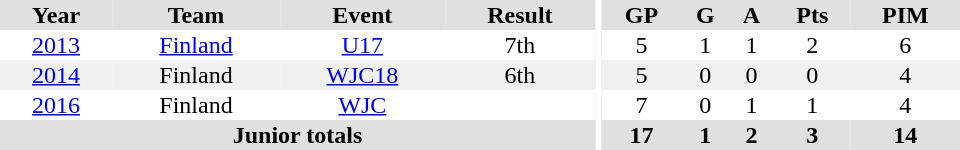<table border="0" cellpadding="1" cellspacing="0" ID="Table3" style="text-align:center; width:40em">
<tr ALIGN="center" bgcolor="#e0e0e0">
<th>Year</th>
<th>Team</th>
<th>Event</th>
<th>Result</th>
<th rowspan="99" bgcolor="#ffffff"></th>
<th>GP</th>
<th>G</th>
<th>A</th>
<th>Pts</th>
<th>PIM</th>
</tr>
<tr>
<td><a href='#'>2013</a></td>
<td><a href='#'>Finland</a></td>
<td><a href='#'>U17</a></td>
<td>7th</td>
<td>5</td>
<td>1</td>
<td>1</td>
<td>2</td>
<td>6</td>
</tr>
<tr bgcolor="#f0f0f0">
<td><a href='#'>2014</a></td>
<td>Finland</td>
<td><a href='#'>WJC18</a></td>
<td>6th</td>
<td>5</td>
<td>0</td>
<td>0</td>
<td>0</td>
<td>4</td>
</tr>
<tr>
<td><a href='#'>2016</a></td>
<td>Finland</td>
<td><a href='#'>WJC</a></td>
<td></td>
<td>7</td>
<td>0</td>
<td>1</td>
<td>1</td>
<td>4</td>
</tr>
<tr bgcolor="#e0e0e0">
<th colspan="4">Junior totals</th>
<th>17</th>
<th>1</th>
<th>2</th>
<th>3</th>
<th>14</th>
</tr>
</table>
